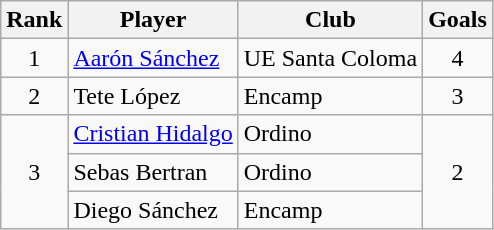<table class="wikitable" style="text-align:center">
<tr>
<th>Rank</th>
<th>Player</th>
<th>Club</th>
<th>Goals</th>
</tr>
<tr>
<td>1</td>
<td align="left"> <a href='#'>Aarón Sánchez</a></td>
<td align="left">UE Santa Coloma</td>
<td>4</td>
</tr>
<tr>
<td>2</td>
<td align="left"> Tete López</td>
<td align="left">Encamp</td>
<td>3</td>
</tr>
<tr>
<td rowspan=3>3</td>
<td align="left"> <a href='#'>Cristian Hidalgo</a></td>
<td align="left">Ordino</td>
<td rowspan=3>2</td>
</tr>
<tr>
<td align="left"> Sebas Bertran</td>
<td align="left">Ordino</td>
</tr>
<tr>
<td align="left"> Diego Sánchez</td>
<td align="left">Encamp</td>
</tr>
</table>
